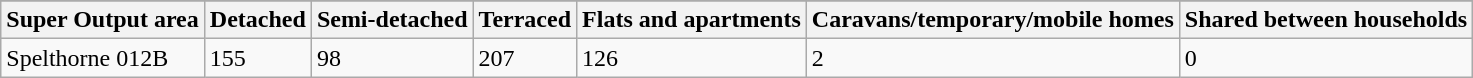<table class="wikitable">
<tr>
</tr>
<tr>
<th>Super Output area</th>
<th>Detached</th>
<th>Semi-detached</th>
<th>Terraced</th>
<th>Flats and apartments</th>
<th>Caravans/temporary/mobile homes</th>
<th>Shared between households</th>
</tr>
<tr>
<td>Spelthorne 012B</td>
<td>155</td>
<td>98</td>
<td>207</td>
<td>126</td>
<td>2</td>
<td>0</td>
</tr>
</table>
